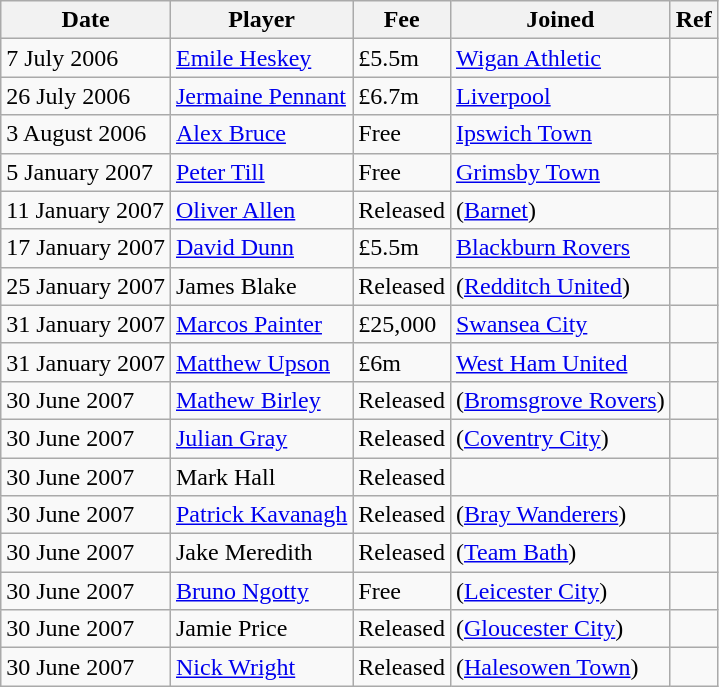<table class="wikitable" style="text-align: left">
<tr>
<th>Date</th>
<th>Player</th>
<th>Fee</th>
<th>Joined</th>
<th>Ref</th>
</tr>
<tr>
<td>7 July 2006</td>
<td><a href='#'>Emile Heskey</a></td>
<td>£5.5m</td>
<td><a href='#'>Wigan Athletic</a></td>
<td style="text-align: center"></td>
</tr>
<tr>
<td>26 July 2006</td>
<td><a href='#'>Jermaine Pennant</a></td>
<td>£6.7m</td>
<td><a href='#'>Liverpool</a></td>
<td style="text-align: center"></td>
</tr>
<tr>
<td>3 August 2006</td>
<td><a href='#'>Alex Bruce</a></td>
<td>Free</td>
<td><a href='#'>Ipswich Town</a></td>
<td style="text-align: center"></td>
</tr>
<tr>
<td>5 January 2007</td>
<td><a href='#'>Peter Till</a></td>
<td>Free</td>
<td><a href='#'>Grimsby Town</a></td>
<td style="text-align: center"></td>
</tr>
<tr>
<td>11 January 2007</td>
<td><a href='#'>Oliver Allen</a></td>
<td>Released</td>
<td>(<a href='#'>Barnet</a>)</td>
<td style="text-align: center"></td>
</tr>
<tr>
<td>17 January 2007</td>
<td><a href='#'>David Dunn</a></td>
<td>£5.5m</td>
<td><a href='#'>Blackburn Rovers</a></td>
<td style="text-align: center"></td>
</tr>
<tr>
<td>25 January 2007</td>
<td>James Blake</td>
<td>Released</td>
<td>(<a href='#'>Redditch United</a>)</td>
<td style="text-align: center"></td>
</tr>
<tr>
<td>31 January 2007</td>
<td><a href='#'>Marcos Painter</a></td>
<td>£25,000</td>
<td><a href='#'>Swansea City</a></td>
<td style="text-align: center"></td>
</tr>
<tr>
<td>31 January 2007</td>
<td><a href='#'>Matthew Upson</a></td>
<td>£6m</td>
<td><a href='#'>West Ham United</a></td>
<td style="text-align: center"></td>
</tr>
<tr>
<td>30 June 2007</td>
<td><a href='#'>Mathew Birley</a></td>
<td>Released</td>
<td>(<a href='#'>Bromsgrove Rovers</a>)</td>
<td style="text-align: center"></td>
</tr>
<tr>
<td>30 June 2007</td>
<td><a href='#'>Julian Gray</a></td>
<td>Released</td>
<td>(<a href='#'>Coventry City</a>)</td>
<td style="text-align: center"></td>
</tr>
<tr>
<td>30 June 2007</td>
<td>Mark Hall</td>
<td>Released</td>
<td></td>
<td style="text-align: center"></td>
</tr>
<tr>
<td>30 June 2007</td>
<td><a href='#'>Patrick Kavanagh</a></td>
<td>Released</td>
<td>(<a href='#'>Bray Wanderers</a>)</td>
<td style="text-align: center"></td>
</tr>
<tr>
<td>30 June 2007</td>
<td>Jake Meredith</td>
<td>Released</td>
<td>(<a href='#'>Team Bath</a>)</td>
<td style="text-align: center"></td>
</tr>
<tr>
<td>30 June 2007</td>
<td><a href='#'>Bruno Ngotty</a></td>
<td>Free</td>
<td>(<a href='#'>Leicester City</a>)</td>
<td style="text-align: center"></td>
</tr>
<tr>
<td>30 June 2007</td>
<td>Jamie Price</td>
<td>Released</td>
<td>(<a href='#'>Gloucester City</a>)</td>
<td style="text-align: center"></td>
</tr>
<tr>
<td>30 June 2007</td>
<td><a href='#'>Nick Wright</a></td>
<td>Released</td>
<td>(<a href='#'>Halesowen Town</a>)</td>
<td style="text-align: center"></td>
</tr>
</table>
